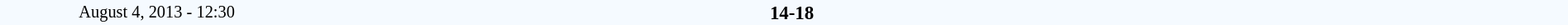<table style="width: 100%; background:#F5FAFF;" cellspacing="0">
<tr>
<td style=font-size:85% align=center rowspan=3 width=20%>August 4, 2013 - 12:30</td>
</tr>
<tr style=font-size:95%>
<td width=24% align=right></td>
<td align=center width=13%><strong>14-18</strong></td>
<td width=24%></td>
<td style=font-size:85% rowspan=3 valign=top align=center></td>
</tr>
</table>
